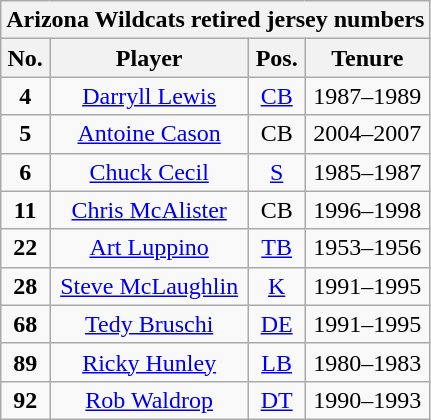<table class="wikitable" style="text-align:center">
<tr>
<th colspan=4 style =><strong>Arizona Wildcats retired jersey numbers</strong></th>
</tr>
<tr>
<th style = >No.</th>
<th style = >Player</th>
<th style = >Pos.</th>
<th style = >Tenure</th>
</tr>
<tr>
<td><strong>4</strong></td>
<td><a href='#'>Darryll Lewis</a></td>
<td><a href='#'>CB</a></td>
<td>1987–1989</td>
</tr>
<tr>
<td><strong>5</strong></td>
<td><a href='#'>Antoine Cason</a></td>
<td>CB</td>
<td>2004–2007</td>
</tr>
<tr>
<td><strong>6</strong></td>
<td><a href='#'>Chuck Cecil</a></td>
<td><a href='#'>S</a></td>
<td>1985–1987</td>
</tr>
<tr>
<td><strong>11</strong></td>
<td><a href='#'>Chris McAlister</a></td>
<td>CB</td>
<td>1996–1998</td>
</tr>
<tr>
<td><strong>22</strong></td>
<td><a href='#'>Art Luppino</a></td>
<td><a href='#'>TB</a></td>
<td>1953–1956</td>
</tr>
<tr>
<td><strong>28</strong></td>
<td><a href='#'>Steve McLaughlin</a></td>
<td><a href='#'>K</a></td>
<td>1991–1995</td>
</tr>
<tr>
<td><strong>68</strong></td>
<td><a href='#'>Tedy Bruschi</a></td>
<td><a href='#'>DE</a></td>
<td>1991–1995</td>
</tr>
<tr>
<td><strong>89</strong></td>
<td><a href='#'>Ricky Hunley</a></td>
<td><a href='#'>LB</a></td>
<td>1980–1983</td>
</tr>
<tr>
<td><strong>92</strong></td>
<td><a href='#'>Rob Waldrop</a></td>
<td><a href='#'>DT</a></td>
<td>1990–1993</td>
</tr>
</table>
